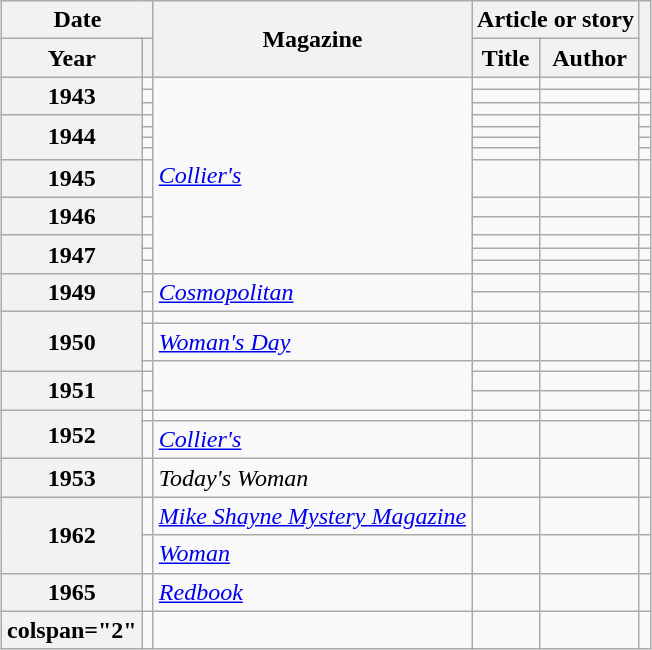<table class="wikitable sortable mw-collapsible" style="border-spacing: 0; margin: 1em auto;">
<tr>
<th scope="col" class="unsortable" colspan="2">Date</th>
<th scope="col" rowspan="2">Magazine</th>
<th scope="col" class="unsortable" colspan="2">Article or story</th>
<th scope="col" rowspan="2" class="unsortable"></th>
</tr>
<tr>
<th scope="col">Year</th>
<th scope="col"></th>
<th scope="col">Title</th>
<th scope="col">Author</th>
</tr>
<tr>
<th style="text-align:center;" rowspan="3">1943</th>
<td style="text-align:center;"></td>
<td rowspan="13"><em><a href='#'>Collier's</a></em></td>
<td></td>
<td></td>
<td style="text-align:center;"></td>
</tr>
<tr>
<td style="text-align:center;"></td>
<td></td>
<td></td>
<td style="text-align:center;"></td>
</tr>
<tr>
<td style="text-align:center;"></td>
<td></td>
<td></td>
<td style="text-align:center;"></td>
</tr>
<tr>
<th style="text-align:center;" rowspan="4">1944</th>
<td style="text-align:center;"></td>
<td></td>
<td rowspan="4"></td>
<td style="text-align:center;"></td>
</tr>
<tr>
<td style="text-align:center;"></td>
<td></td>
<td style="text-align:center;"></td>
</tr>
<tr>
<td style="text-align:center;"></td>
<td></td>
<td style="text-align:center;"></td>
</tr>
<tr>
<td style="text-align:center;"></td>
<td></td>
<td style="text-align:center;"></td>
</tr>
<tr>
<th style="text-align:center;">1945</th>
<td style="text-align:center;"></td>
<td></td>
<td></td>
<td style="text-align:center;"></td>
</tr>
<tr>
<th style="text-align:center;" rowspan="2">1946</th>
<td style="text-align:center;"></td>
<td></td>
<td></td>
<td style="text-align:center;"></td>
</tr>
<tr>
<td style="text-align:center;"></td>
<td></td>
<td></td>
<td style="text-align:center;"></td>
</tr>
<tr>
<th style="text-align:center;" rowspan="3">1947</th>
<td style="text-align:center;"></td>
<td></td>
<td></td>
<td style="text-align:center;"></td>
</tr>
<tr>
<td style="text-align:center;"></td>
<td></td>
<td></td>
<td style="text-align:center;"></td>
</tr>
<tr>
<td style="text-align:center;"></td>
<td></td>
<td></td>
<td style="text-align:center;"></td>
</tr>
<tr>
<th style="text-align:center;" rowspan="2">1949</th>
<td style="text-align:center;"></td>
<td rowspan="2"><em><a href='#'>Cosmopolitan</a></em></td>
<td></td>
<td></td>
<td style="text-align:center;"></td>
</tr>
<tr>
<td style="text-align:center;"></td>
<td></td>
<td></td>
<td style="text-align:center;"></td>
</tr>
<tr>
<th style="text-align:center;" rowspan="3">1950</th>
<td style="text-align:center;"></td>
<td></td>
<td></td>
<td></td>
<td style="text-align:center;"></td>
</tr>
<tr>
<td style="text-align:center;"></td>
<td><em><a href='#'>Woman's Day</a></em></td>
<td></td>
<td></td>
<td style="text-align:center;"></td>
</tr>
<tr>
<td style="text-align:center;"></td>
<td rowspan="3"></td>
<td></td>
<td></td>
<td style="text-align:center;"></td>
</tr>
<tr>
<th style="text-align:center;" rowspan="2">1951</th>
<td></td>
<td></td>
<td></td>
<td style="text-align:center;"></td>
</tr>
<tr>
<td></td>
<td></td>
<td></td>
<td style="text-align:center;"></td>
</tr>
<tr>
<th style="text-align:center;" rowspan="2">1952</th>
<td style="text-align:center;"></td>
<td></td>
<td></td>
<td></td>
<td style="text-align:center;"></td>
</tr>
<tr>
<td style="text-align:center;"></td>
<td><em><a href='#'>Collier's</a></em></td>
<td></td>
<td></td>
<td style="text-align:center;"></td>
</tr>
<tr>
<th style="text-align:center;">1953</th>
<td style="text-align:center;"></td>
<td><em>Today's Woman</em></td>
<td></td>
<td></td>
<td style="text-align:center;"></td>
</tr>
<tr>
<th style="text-align:center;" rowspan="2">1962</th>
<td style="text-align:center;"></td>
<td><em><a href='#'>Mike Shayne Mystery Magazine</a></em></td>
<td></td>
<td></td>
<td style="text-align:center;"></td>
</tr>
<tr>
<td style="text-align:center;"></td>
<td><em><a href='#'>Woman</a></em></td>
<td></td>
<td></td>
<td style="text-align:center;"></td>
</tr>
<tr>
<th style="text-align:center;">1965</th>
<td style="text-align:center;"></td>
<td><em><a href='#'>Redbook</a></em></td>
<td></td>
<td></td>
<td style="text-align:center;"></td>
</tr>
<tr>
<th>colspan="2" </th>
<td></td>
<td></td>
<td></td>
<td style="text-align:center;"></td>
</tr>
</table>
